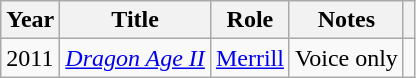<table class="wikitable">
<tr>
<th>Year</th>
<th>Title</th>
<th>Role</th>
<th>Notes</th>
<th></th>
</tr>
<tr>
<td>2011</td>
<td><em><a href='#'>Dragon Age II</a></em></td>
<td><a href='#'>Merrill</a></td>
<td>Voice only</td>
<td></td>
</tr>
</table>
